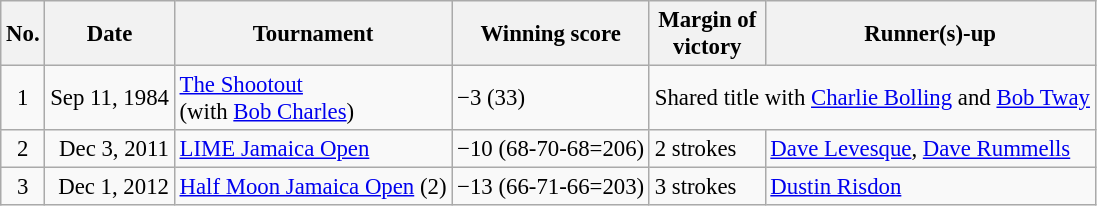<table class="wikitable" style="font-size:95%;">
<tr>
<th>No.</th>
<th>Date</th>
<th>Tournament</th>
<th>Winning score</th>
<th>Margin of<br>victory</th>
<th>Runner(s)-up</th>
</tr>
<tr>
<td align=center>1</td>
<td align=right>Sep 11, 1984</td>
<td><a href='#'>The Shootout</a><br>(with  <a href='#'>Bob Charles</a>)</td>
<td>−3 (33)</td>
<td colspan=2>Shared title with  <a href='#'>Charlie Bolling</a> and  <a href='#'>Bob Tway</a></td>
</tr>
<tr>
<td align=center>2</td>
<td align=right>Dec 3, 2011</td>
<td><a href='#'>LIME Jamaica Open</a></td>
<td>−10 (68-70-68=206)</td>
<td>2 strokes</td>
<td> <a href='#'>Dave Levesque</a>,  <a href='#'>Dave Rummells</a></td>
</tr>
<tr>
<td align=center>3</td>
<td align=right>Dec 1, 2012</td>
<td><a href='#'>Half Moon Jamaica Open</a> (2)</td>
<td>−13 (66-71-66=203)</td>
<td>3 strokes</td>
<td> <a href='#'>Dustin Risdon</a></td>
</tr>
</table>
